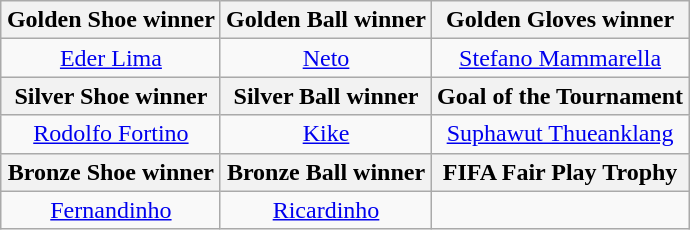<table class="wikitable" style="margin: 0 auto;">
<tr>
<th>Golden Shoe winner</th>
<th>Golden Ball winner</th>
<th>Golden Gloves winner</th>
</tr>
<tr>
<td align=center> <a href='#'>Eder Lima</a></td>
<td align=center> <a href='#'>Neto</a></td>
<td align=center> <a href='#'>Stefano Mammarella</a></td>
</tr>
<tr>
<th>Silver Shoe winner</th>
<th>Silver Ball winner</th>
<th>Goal of the Tournament</th>
</tr>
<tr>
<td align=center> <a href='#'>Rodolfo Fortino</a></td>
<td align=center> <a href='#'>Kike</a></td>
<td align=center> <a href='#'>Suphawut Thueanklang</a></td>
</tr>
<tr>
<th>Bronze Shoe winner</th>
<th>Bronze Ball winner</th>
<th>FIFA Fair Play Trophy</th>
</tr>
<tr>
<td align=center> <a href='#'>Fernandinho</a></td>
<td align=center> <a href='#'>Ricardinho</a></td>
<td align=center></td>
</tr>
</table>
